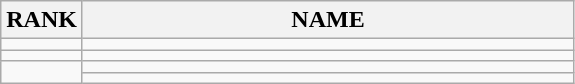<table class="wikitable">
<tr>
<th>RANK</th>
<th style="width: 20em">NAME</th>
</tr>
<tr>
<td align="center"></td>
<td></td>
</tr>
<tr>
<td align="center"></td>
<td></td>
</tr>
<tr>
<td rowspan=2 align="center"></td>
<td></td>
</tr>
<tr>
<td></td>
</tr>
</table>
